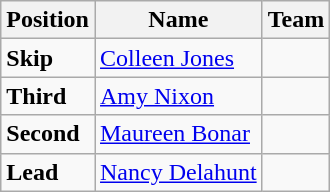<table class="wikitable">
<tr>
<th><strong>Position</strong></th>
<th><strong>Name</strong></th>
<th><strong>Team</strong></th>
</tr>
<tr>
<td><strong>Skip</strong></td>
<td><a href='#'>Colleen Jones</a></td>
<td></td>
</tr>
<tr>
<td><strong>Third</strong></td>
<td><a href='#'>Amy Nixon</a></td>
<td></td>
</tr>
<tr>
<td><strong>Second</strong></td>
<td><a href='#'>Maureen Bonar</a></td>
<td></td>
</tr>
<tr>
<td><strong>Lead</strong></td>
<td><a href='#'>Nancy Delahunt</a></td>
<td></td>
</tr>
</table>
